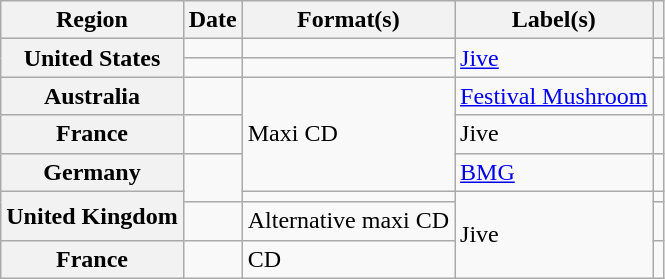<table class="wikitable plainrowheaders">
<tr>
<th scope="col">Region</th>
<th scope="col">Date</th>
<th scope="col">Format(s)</th>
<th scope="col">Label(s)</th>
<th scope="col"></th>
</tr>
<tr>
<th scope="row" rowspan="2">United States</th>
<td></td>
<td></td>
<td rowspan="2"><a href='#'>Jive</a></td>
<td></td>
</tr>
<tr>
<td></td>
<td></td>
<td></td>
</tr>
<tr>
<th scope="row">Australia</th>
<td></td>
<td rowspan="3">Maxi CD</td>
<td><a href='#'>Festival Mushroom</a></td>
<td></td>
</tr>
<tr>
<th scope="row">France</th>
<td></td>
<td>Jive</td>
<td></td>
</tr>
<tr>
<th scope="row">Germany</th>
<td rowspan="2"></td>
<td><a href='#'>BMG</a></td>
<td></td>
</tr>
<tr>
<th scope="row" rowspan="2">United Kingdom</th>
<td></td>
<td rowspan="3">Jive</td>
<td></td>
</tr>
<tr>
<td></td>
<td>Alternative maxi CD</td>
<td></td>
</tr>
<tr>
<th scope="row">France</th>
<td></td>
<td>CD</td>
<td></td>
</tr>
</table>
